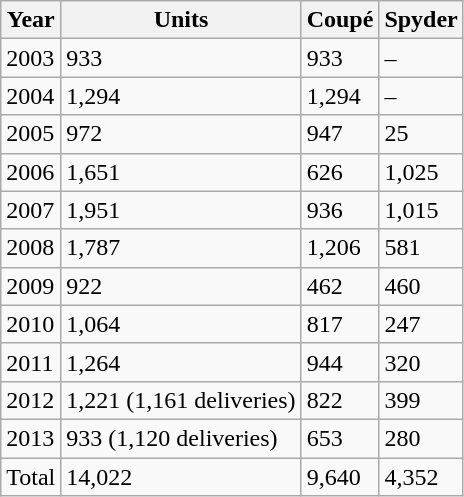<table class="wikitable">
<tr>
<th>Year</th>
<th>Units</th>
<th>Coupé</th>
<th>Spyder</th>
</tr>
<tr>
<td>2003</td>
<td>933</td>
<td>933</td>
<td>–</td>
</tr>
<tr>
<td>2004</td>
<td>1,294</td>
<td>1,294</td>
<td>–</td>
</tr>
<tr>
<td>2005</td>
<td>972</td>
<td>947</td>
<td>25</td>
</tr>
<tr>
<td>2006</td>
<td>1,651</td>
<td>626</td>
<td>1,025</td>
</tr>
<tr>
<td>2007</td>
<td>1,951</td>
<td>936</td>
<td>1,015</td>
</tr>
<tr>
<td>2008</td>
<td>1,787</td>
<td>1,206</td>
<td>581</td>
</tr>
<tr>
<td>2009</td>
<td>922</td>
<td>462</td>
<td>460</td>
</tr>
<tr>
<td>2010</td>
<td>1,064</td>
<td>817</td>
<td>247</td>
</tr>
<tr>
<td>2011</td>
<td>1,264</td>
<td>944</td>
<td>320</td>
</tr>
<tr>
<td>2012</td>
<td>1,221 (1,161 deliveries)</td>
<td>822</td>
<td>399</td>
</tr>
<tr>
<td>2013</td>
<td>933 (1,120 deliveries)</td>
<td>653</td>
<td>280</td>
</tr>
<tr>
<td>Total</td>
<td>14,022</td>
<td>9,640</td>
<td>4,352</td>
</tr>
</table>
